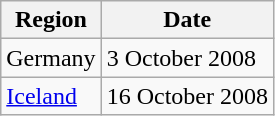<table class="wikitable">
<tr>
<th>Region</th>
<th>Date</th>
</tr>
<tr>
<td>Germany</td>
<td>3 October 2008</td>
</tr>
<tr>
<td><a href='#'>Iceland</a></td>
<td>16 October 2008</td>
</tr>
</table>
